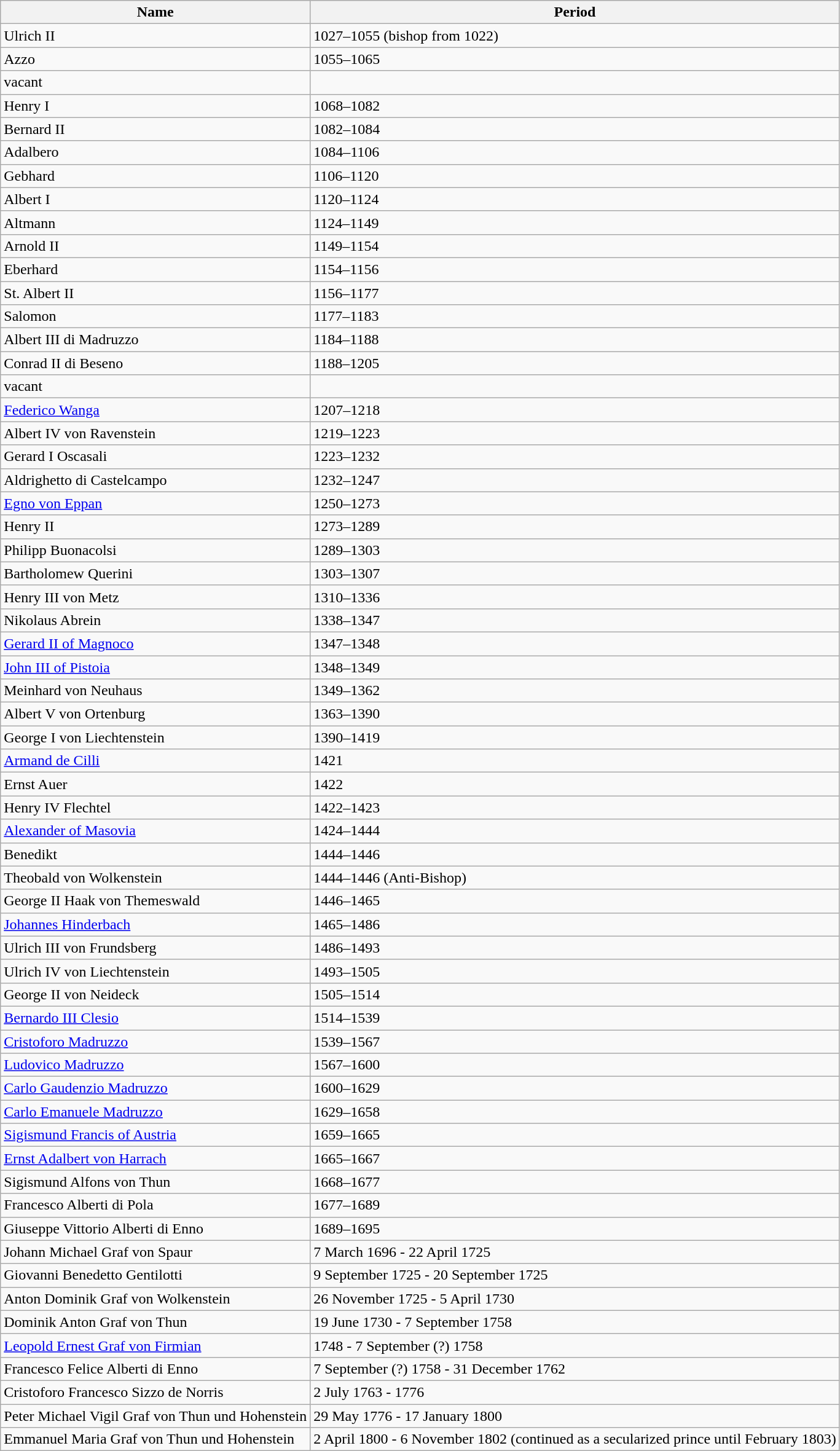<table class="wikitable">
<tr>
<th>Name</th>
<th>Period</th>
</tr>
<tr>
<td>Ulrich II</td>
<td>1027–1055 (bishop from 1022)</td>
</tr>
<tr>
<td>Azzo</td>
<td>1055–1065</td>
</tr>
<tr>
<td>vacant</td>
<td></td>
</tr>
<tr>
<td>Henry I</td>
<td>1068–1082</td>
</tr>
<tr>
<td>Bernard II</td>
<td>1082–1084</td>
</tr>
<tr>
<td>Adalbero</td>
<td>1084–1106</td>
</tr>
<tr>
<td>Gebhard</td>
<td>1106–1120</td>
</tr>
<tr>
<td>Albert I</td>
<td>1120–1124</td>
</tr>
<tr>
<td>Altmann</td>
<td>1124–1149</td>
</tr>
<tr>
<td>Arnold II</td>
<td>1149–1154</td>
</tr>
<tr>
<td>Eberhard</td>
<td>1154–1156</td>
</tr>
<tr>
<td>St. Albert II</td>
<td>1156–1177</td>
</tr>
<tr>
<td>Salomon</td>
<td>1177–1183</td>
</tr>
<tr>
<td>Albert III di Madruzzo</td>
<td>1184–1188</td>
</tr>
<tr>
<td>Conrad II di Beseno</td>
<td>1188–1205</td>
</tr>
<tr>
<td>vacant</td>
</tr>
<tr>
<td><a href='#'>Federico Wanga</a></td>
<td>1207–1218</td>
</tr>
<tr>
<td>Albert IV von Ravenstein</td>
<td>1219–1223</td>
</tr>
<tr>
<td>Gerard I Oscasali</td>
<td>1223–1232</td>
</tr>
<tr>
<td>Aldrighetto di Castelcampo</td>
<td>1232–1247</td>
</tr>
<tr>
<td><a href='#'>Egno von Eppan</a></td>
<td>1250–1273</td>
</tr>
<tr>
<td>Henry II</td>
<td>1273–1289</td>
</tr>
<tr>
<td>Philipp Buonacolsi</td>
<td>1289–1303</td>
</tr>
<tr>
<td>Bartholomew Querini</td>
<td>1303–1307</td>
</tr>
<tr>
<td>Henry III von Metz</td>
<td>1310–1336</td>
</tr>
<tr>
<td>Nikolaus Abrein</td>
<td>1338–1347</td>
</tr>
<tr>
<td><a href='#'>Gerard II of Magnoco</a></td>
<td>1347–1348</td>
</tr>
<tr>
<td><a href='#'>John III of Pistoia</a></td>
<td>1348–1349</td>
</tr>
<tr>
<td>Meinhard von Neuhaus</td>
<td>1349–1362</td>
</tr>
<tr>
<td>Albert V von Ortenburg</td>
<td>1363–1390</td>
</tr>
<tr>
<td>George I von Liechtenstein</td>
<td>1390–1419</td>
</tr>
<tr>
<td><a href='#'>Armand de Cilli</a></td>
<td>1421</td>
</tr>
<tr>
<td>Ernst Auer</td>
<td>1422</td>
</tr>
<tr>
<td>Henry IV Flechtel</td>
<td>1422–1423</td>
</tr>
<tr>
<td><a href='#'>Alexander of Masovia</a></td>
<td>1424–1444</td>
</tr>
<tr>
<td>Benedikt</td>
<td>1444–1446</td>
</tr>
<tr>
<td>Theobald von Wolkenstein</td>
<td>1444–1446 (Anti-Bishop)</td>
</tr>
<tr>
<td>George II Haak von Themeswald</td>
<td>1446–1465</td>
</tr>
<tr>
<td><a href='#'>Johannes Hinderbach</a></td>
<td>1465–1486</td>
</tr>
<tr>
<td>Ulrich III von Frundsberg</td>
<td>1486–1493</td>
</tr>
<tr>
<td>Ulrich IV von Liechtenstein</td>
<td>1493–1505</td>
</tr>
<tr>
<td>George II von Neideck</td>
<td>1505–1514</td>
</tr>
<tr>
<td><a href='#'>Bernardo III Clesio</a></td>
<td>1514–1539</td>
</tr>
<tr>
<td><a href='#'>Cristoforo Madruzzo</a></td>
<td>1539–1567</td>
</tr>
<tr>
<td><a href='#'>Ludovico Madruzzo</a></td>
<td>1567–1600</td>
</tr>
<tr>
<td><a href='#'>Carlo Gaudenzio Madruzzo</a></td>
<td>1600–1629</td>
</tr>
<tr>
<td><a href='#'>Carlo Emanuele Madruzzo</a></td>
<td>1629–1658</td>
</tr>
<tr>
<td><a href='#'>Sigismund Francis of Austria</a></td>
<td>1659–1665</td>
</tr>
<tr>
<td><a href='#'>Ernst Adalbert von Harrach</a></td>
<td>1665–1667</td>
</tr>
<tr>
<td>Sigismund Alfons von Thun</td>
<td>1668–1677</td>
</tr>
<tr>
<td>Francesco Alberti di Pola</td>
<td>1677–1689</td>
</tr>
<tr>
<td>Giuseppe Vittorio Alberti di Enno</td>
<td>1689–1695</td>
</tr>
<tr>
<td>Johann Michael Graf von Spaur</td>
<td>7 March 1696 - 22 April 1725</td>
</tr>
<tr>
<td>Giovanni Benedetto Gentilotti</td>
<td>9 September 1725 - 20 September 1725</td>
</tr>
<tr>
<td>Anton Dominik Graf von Wolkenstein</td>
<td>26 November 1725 - 5 April 1730</td>
</tr>
<tr>
<td>Dominik Anton Graf von Thun</td>
<td>19 June 1730 - 7 September 1758</td>
</tr>
<tr>
<td><a href='#'>Leopold Ernest Graf von Firmian</a></td>
<td>1748 - 7 September (?) 1758</td>
</tr>
<tr>
<td>Francesco Felice Alberti di Enno</td>
<td>7 September (?) 1758 - 31 December 1762</td>
</tr>
<tr>
<td>Cristoforo Francesco Sizzo de Norris</td>
<td>2 July 1763 - 1776</td>
</tr>
<tr>
<td>Peter Michael Vigil Graf von Thun und Hohenstein</td>
<td>29 May 1776 - 17 January 1800</td>
</tr>
<tr>
<td>Emmanuel Maria Graf von Thun und Hohenstein</td>
<td>2 April 1800 - 6 November 1802 (continued as a secularized prince until February 1803)</td>
</tr>
</table>
